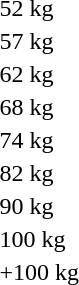<table>
<tr>
<td rowspan="2">52 kg<br></td>
<td rowspan="2"></td>
<td rowspan="2"></td>
<td></td>
</tr>
<tr>
<td></td>
</tr>
<tr>
<td rowspan="2">57 kg<br></td>
<td rowspan="2"></td>
<td rowspan="2"></td>
<td></td>
</tr>
<tr>
<td></td>
</tr>
<tr>
<td rowspan="2">62 kg<br></td>
<td rowspan="2"></td>
<td rowspan="2"></td>
<td></td>
</tr>
<tr>
<td></td>
</tr>
<tr>
<td rowspan="2">68 kg<br></td>
<td rowspan="2"></td>
<td rowspan="2"></td>
<td></td>
</tr>
<tr>
<td></td>
</tr>
<tr>
<td rowspan="2">74 kg<br></td>
<td rowspan="2"></td>
<td rowspan="2"></td>
<td></td>
</tr>
<tr>
<td></td>
</tr>
<tr>
<td rowspan="2">82 kg<br></td>
<td rowspan="2"></td>
<td rowspan="2"></td>
<td></td>
</tr>
<tr>
<td></td>
</tr>
<tr>
<td rowspan="2">90 kg<br></td>
<td rowspan="2"></td>
<td rowspan="2"></td>
<td></td>
</tr>
<tr>
<td></td>
</tr>
<tr>
<td rowspan="2">100 kg<br></td>
<td rowspan="2"></td>
<td rowspan="2"></td>
<td></td>
</tr>
<tr>
<td></td>
</tr>
<tr>
<td rowspan="2">+100 kg<br></td>
<td rowspan="2"></td>
<td rowspan="2"></td>
<td></td>
</tr>
<tr>
<td></td>
</tr>
</table>
